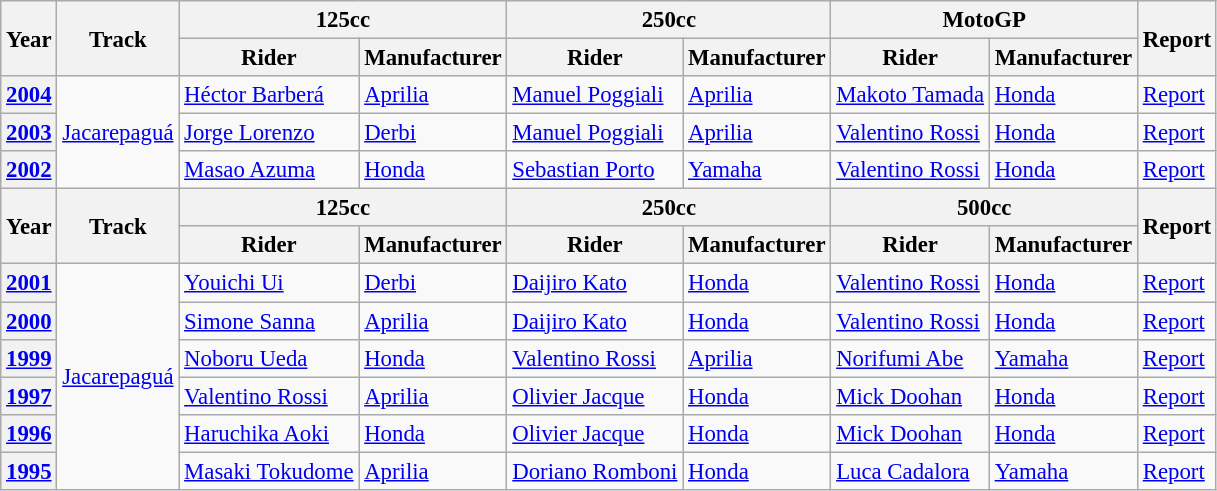<table class="wikitable" style="font-size: 95%;">
<tr>
<th rowspan=2>Year</th>
<th rowspan=2>Track</th>
<th colspan=2>125cc</th>
<th colspan=2>250cc</th>
<th colspan=2>MotoGP</th>
<th rowspan=2>Report</th>
</tr>
<tr>
<th>Rider</th>
<th>Manufacturer</th>
<th>Rider</th>
<th>Manufacturer</th>
<th>Rider</th>
<th>Manufacturer</th>
</tr>
<tr>
<th><a href='#'>2004</a></th>
<td rowspan="3"><a href='#'>Jacarepaguá</a></td>
<td> <a href='#'>Héctor Barberá</a></td>
<td><a href='#'>Aprilia</a></td>
<td> <a href='#'>Manuel Poggiali</a></td>
<td><a href='#'>Aprilia</a></td>
<td> <a href='#'>Makoto Tamada</a></td>
<td><a href='#'>Honda</a></td>
<td><a href='#'>Report</a></td>
</tr>
<tr>
<th><a href='#'>2003</a></th>
<td> <a href='#'>Jorge Lorenzo</a></td>
<td><a href='#'>Derbi</a></td>
<td> <a href='#'>Manuel Poggiali</a></td>
<td><a href='#'>Aprilia</a></td>
<td> <a href='#'>Valentino Rossi</a></td>
<td><a href='#'>Honda</a></td>
<td><a href='#'>Report</a></td>
</tr>
<tr>
<th><a href='#'>2002</a></th>
<td> <a href='#'>Masao Azuma</a></td>
<td><a href='#'>Honda</a></td>
<td> <a href='#'>Sebastian Porto</a></td>
<td><a href='#'>Yamaha</a></td>
<td> <a href='#'>Valentino Rossi</a></td>
<td><a href='#'>Honda</a></td>
<td><a href='#'>Report</a></td>
</tr>
<tr>
<th rowspan=2>Year</th>
<th rowspan=2>Track</th>
<th colspan=2>125cc</th>
<th colspan=2>250cc</th>
<th colspan=2>500cc</th>
<th rowspan=2>Report</th>
</tr>
<tr>
<th>Rider</th>
<th>Manufacturer</th>
<th>Rider</th>
<th>Manufacturer</th>
<th>Rider</th>
<th>Manufacturer</th>
</tr>
<tr>
<th><a href='#'>2001</a></th>
<td rowspan="6"><a href='#'>Jacarepaguá</a></td>
<td> <a href='#'>Youichi Ui</a></td>
<td><a href='#'>Derbi</a></td>
<td> <a href='#'>Daijiro Kato</a></td>
<td><a href='#'>Honda</a></td>
<td> <a href='#'>Valentino Rossi</a></td>
<td><a href='#'>Honda</a></td>
<td><a href='#'>Report</a></td>
</tr>
<tr>
<th><a href='#'>2000</a></th>
<td> <a href='#'>Simone Sanna</a></td>
<td><a href='#'>Aprilia</a></td>
<td> <a href='#'>Daijiro Kato</a></td>
<td><a href='#'>Honda</a></td>
<td> <a href='#'>Valentino Rossi</a></td>
<td><a href='#'>Honda</a></td>
<td><a href='#'>Report</a></td>
</tr>
<tr>
<th><a href='#'>1999</a></th>
<td> <a href='#'>Noboru Ueda</a></td>
<td><a href='#'>Honda</a></td>
<td> <a href='#'>Valentino Rossi</a></td>
<td><a href='#'>Aprilia</a></td>
<td> <a href='#'>Norifumi Abe</a></td>
<td><a href='#'>Yamaha</a></td>
<td><a href='#'>Report</a></td>
</tr>
<tr>
<th><a href='#'>1997</a></th>
<td> <a href='#'>Valentino Rossi</a></td>
<td><a href='#'>Aprilia</a></td>
<td> <a href='#'>Olivier Jacque</a></td>
<td><a href='#'>Honda</a></td>
<td> <a href='#'>Mick Doohan</a></td>
<td><a href='#'>Honda</a></td>
<td><a href='#'>Report</a></td>
</tr>
<tr>
<th><a href='#'>1996</a></th>
<td> <a href='#'>Haruchika Aoki</a></td>
<td><a href='#'>Honda</a></td>
<td> <a href='#'>Olivier Jacque</a></td>
<td><a href='#'>Honda</a></td>
<td> <a href='#'>Mick Doohan</a></td>
<td><a href='#'>Honda</a></td>
<td><a href='#'>Report</a></td>
</tr>
<tr>
<th><a href='#'>1995</a></th>
<td> <a href='#'>Masaki Tokudome</a></td>
<td><a href='#'>Aprilia</a></td>
<td> <a href='#'>Doriano Romboni</a></td>
<td><a href='#'>Honda</a></td>
<td> <a href='#'>Luca Cadalora</a></td>
<td><a href='#'>Yamaha</a></td>
<td><a href='#'>Report</a></td>
</tr>
</table>
